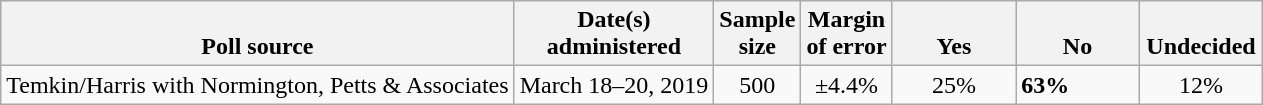<table class="wikitable">
<tr valign=bottom>
<th>Poll source</th>
<th>Date(s)<br>administered</th>
<th>Sample<br>size</th>
<th>Margin<br>of error</th>
<th style="width:75px;">Yes</th>
<th style="width:75px;">No</th>
<th style="width:75px;">Undecided</th>
</tr>
<tr>
<td>Temkin/Harris with Normington, Petts & Associates</td>
<td align=center>March 18–20, 2019</td>
<td align=center>500</td>
<td align=center>±4.4%</td>
<td align=center>25%</td>
<td><strong>63%</strong></td>
<td align=center>12%</td>
</tr>
</table>
